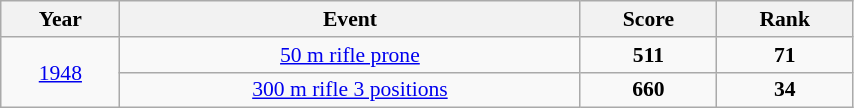<table class="wikitable sortable" width=45% style="font-size:90%; text-align:center;">
<tr>
<th>Year</th>
<th>Event</th>
<th>Score</th>
<th>Rank</th>
</tr>
<tr>
<td rowspan=2 align="center"><a href='#'>1948</a></td>
<td align=center><a href='#'>50 m rifle prone</a></td>
<td><strong>511</strong></td>
<td><strong>71</strong></td>
</tr>
<tr>
<td align=center><a href='#'>300 m rifle 3 positions</a></td>
<td><strong>660</strong></td>
<td><strong>34</strong></td>
</tr>
</table>
